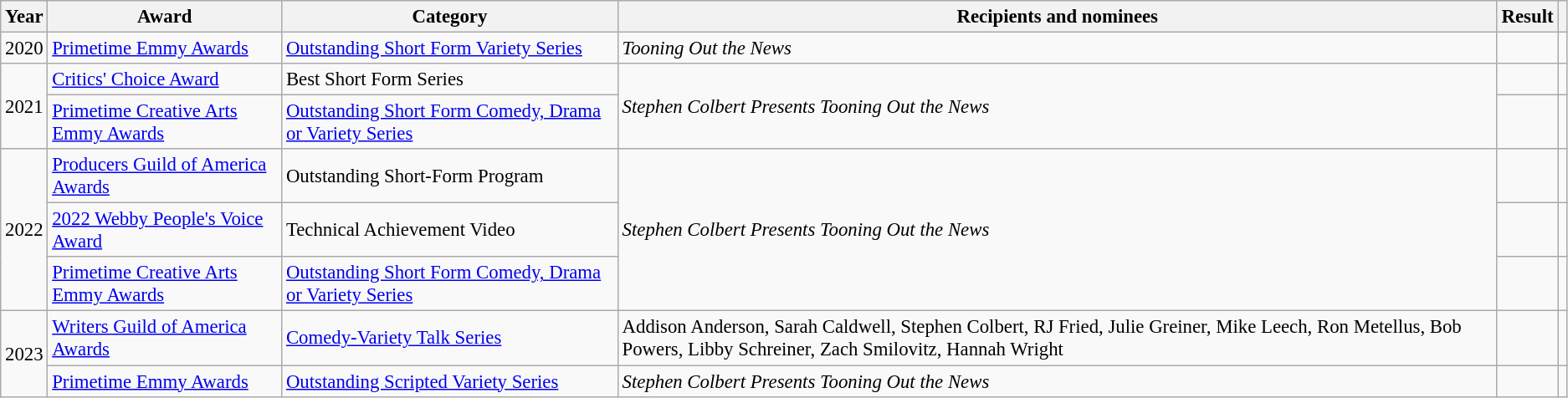<table class="wikitable" style="font-size: 95%;">
<tr>
<th>Year</th>
<th>Award</th>
<th>Category</th>
<th>Recipients and nominees</th>
<th>Result</th>
<th></th>
</tr>
<tr>
<td>2020</td>
<td><a href='#'>Primetime Emmy Awards</a></td>
<td><a href='#'>Outstanding Short Form Variety Series</a></td>
<td><em>Tooning Out the News</em></td>
<td></td>
<td></td>
</tr>
<tr>
<td rowspan="2">2021</td>
<td><a href='#'>Critics' Choice Award</a></td>
<td>Best Short Form Series</td>
<td rowspan="2"><em>Stephen Colbert Presents Tooning Out the News</em></td>
<td></td>
<td style="text-align:center;"></td>
</tr>
<tr>
<td><a href='#'>Primetime Creative Arts Emmy Awards</a></td>
<td><a href='#'>Outstanding Short Form Comedy, Drama or Variety Series</a></td>
<td></td>
<td style="text-align:center;"></td>
</tr>
<tr>
<td rowspan="3">2022</td>
<td><a href='#'>Producers Guild of America Awards</a></td>
<td>Outstanding Short-Form Program</td>
<td rowspan="3"><em>Stephen Colbert Presents Tooning Out the News</em></td>
<td></td>
<td></td>
</tr>
<tr>
<td><a href='#'>2022 Webby People's Voice Award</a></td>
<td>Technical Achievement Video</td>
<td></td>
<td></td>
</tr>
<tr>
<td><a href='#'>Primetime Creative Arts Emmy Awards</a></td>
<td><a href='#'>Outstanding Short Form Comedy, Drama or Variety Series</a></td>
<td></td>
<td></td>
</tr>
<tr>
<td rowspan="2">2023</td>
<td><a href='#'>Writers Guild of America Awards</a></td>
<td><a href='#'>Comedy-Variety Talk Series</a></td>
<td>Addison Anderson, Sarah Caldwell, Stephen Colbert, RJ Fried, Julie Greiner, Mike Leech, Ron Metellus, Bob Powers, Libby Schreiner, Zach Smilovitz, Hannah Wright</td>
<td></td>
<td></td>
</tr>
<tr>
<td><a href='#'>Primetime Emmy Awards</a></td>
<td><a href='#'>Outstanding Scripted Variety Series</a></td>
<td><em>Stephen Colbert Presents Tooning Out the News</em></td>
<td></td>
<td></td>
</tr>
</table>
